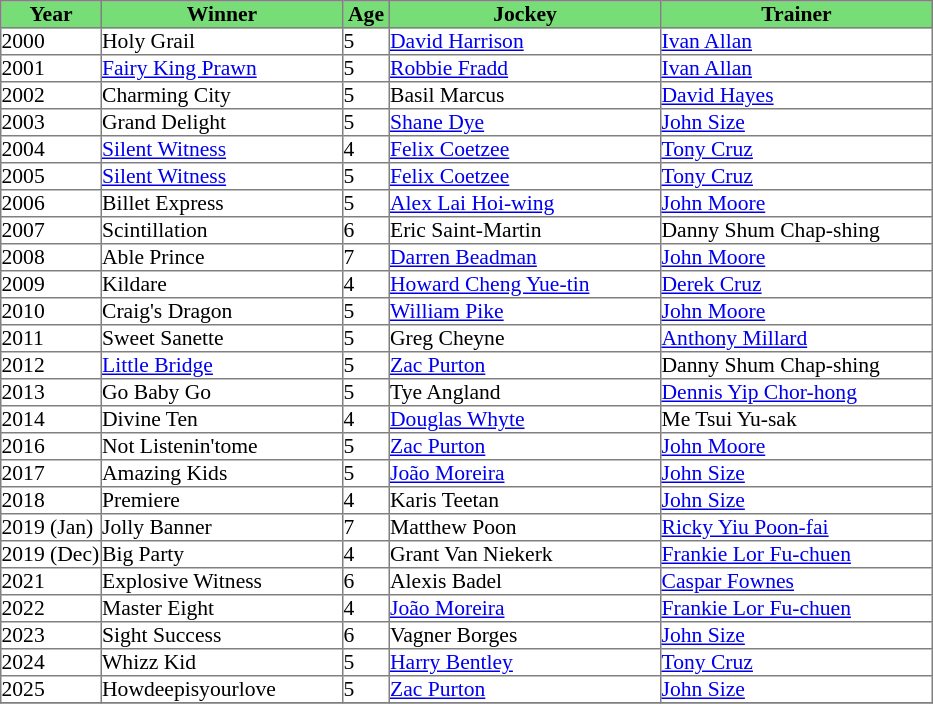<table class = "sortable" | border="1" cellpadding="0" style="border-collapse: collapse; font-size:90%">
<tr bgcolor="#77dd77" align="center">
<td style="width:66px"><strong>Year</strong></td>
<td style="width:160px"><strong>Winner</strong></td>
<td style="width:30px"><strong>Age</strong></td>
<td style="width:180px"><strong>Jockey</strong></td>
<td style="width:180px"><strong>Trainer</strong></td>
</tr>
<tr>
<td>2000</td>
<td>Holy Grail</td>
<td>5</td>
<td><a href='#'>David Harrison</a></td>
<td><a href='#'>Ivan Allan</a></td>
</tr>
<tr>
<td>2001</td>
<td><a href='#'>Fairy King Prawn</a></td>
<td>5</td>
<td><a href='#'>Robbie Fradd</a></td>
<td><a href='#'>Ivan Allan</a></td>
</tr>
<tr>
<td>2002</td>
<td>Charming City</td>
<td>5</td>
<td>Basil Marcus</td>
<td><a href='#'>David Hayes</a></td>
</tr>
<tr>
<td>2003</td>
<td>Grand Delight</td>
<td>5</td>
<td><a href='#'>Shane Dye</a></td>
<td><a href='#'>John Size</a></td>
</tr>
<tr>
<td>2004</td>
<td><a href='#'>Silent Witness</a></td>
<td>4</td>
<td><a href='#'>Felix Coetzee</a></td>
<td><a href='#'>Tony Cruz</a></td>
</tr>
<tr>
<td>2005</td>
<td><a href='#'>Silent Witness</a></td>
<td>5</td>
<td><a href='#'>Felix Coetzee</a></td>
<td><a href='#'>Tony Cruz</a></td>
</tr>
<tr>
<td>2006</td>
<td>Billet Express</td>
<td>5</td>
<td><a href='#'>Alex Lai Hoi-wing</a></td>
<td><a href='#'>John Moore</a></td>
</tr>
<tr>
<td>2007</td>
<td>Scintillation</td>
<td>6</td>
<td>Eric Saint-Martin</td>
<td>Danny Shum Chap-shing</td>
</tr>
<tr>
<td>2008</td>
<td>Able Prince</td>
<td>7</td>
<td><a href='#'>Darren Beadman</a></td>
<td><a href='#'>John Moore</a></td>
</tr>
<tr>
<td>2009</td>
<td>Kildare</td>
<td>4</td>
<td><a href='#'>Howard Cheng Yue-tin</a></td>
<td><a href='#'>Derek Cruz</a></td>
</tr>
<tr>
<td>2010</td>
<td>Craig's Dragon</td>
<td>5</td>
<td><a href='#'>William Pike</a></td>
<td><a href='#'>John Moore</a></td>
</tr>
<tr>
<td>2011</td>
<td>Sweet Sanette</td>
<td>5</td>
<td>Greg Cheyne</td>
<td><a href='#'>Anthony Millard</a></td>
</tr>
<tr>
<td>2012</td>
<td><a href='#'>Little Bridge</a></td>
<td>5</td>
<td><a href='#'>Zac Purton</a></td>
<td>Danny Shum Chap-shing</td>
</tr>
<tr>
<td>2013</td>
<td>Go Baby Go</td>
<td>5</td>
<td>Tye Angland</td>
<td><a href='#'>Dennis Yip Chor-hong</a></td>
</tr>
<tr>
<td>2014</td>
<td>Divine Ten</td>
<td>4</td>
<td><a href='#'>Douglas Whyte</a></td>
<td>Me Tsui Yu-sak</td>
</tr>
<tr>
<td>2016</td>
<td>Not Listenin'tome</td>
<td>5</td>
<td><a href='#'>Zac Purton</a></td>
<td><a href='#'>John Moore</a></td>
</tr>
<tr>
<td>2017</td>
<td>Amazing Kids</td>
<td>5</td>
<td><a href='#'>João Moreira</a></td>
<td><a href='#'>John Size</a></td>
</tr>
<tr>
<td>2018</td>
<td>Premiere</td>
<td>4</td>
<td>Karis Teetan</td>
<td><a href='#'>John Size</a></td>
</tr>
<tr>
<td>2019 (Jan)</td>
<td>Jolly Banner</td>
<td>7</td>
<td>Matthew Poon</td>
<td><a href='#'>Ricky Yiu Poon-fai</a></td>
</tr>
<tr>
<td>2019 (Dec)</td>
<td>Big Party</td>
<td>4</td>
<td>Grant Van Niekerk</td>
<td><a href='#'>Frankie Lor Fu-chuen</a></td>
</tr>
<tr>
<td>2021</td>
<td>Explosive Witness</td>
<td>6</td>
<td>Alexis Badel</td>
<td><a href='#'>Caspar Fownes</a></td>
</tr>
<tr>
<td>2022</td>
<td>Master Eight</td>
<td>4</td>
<td><a href='#'>João Moreira</a></td>
<td><a href='#'>Frankie Lor Fu-chuen</a></td>
</tr>
<tr>
<td>2023</td>
<td>Sight Success</td>
<td>6</td>
<td>Vagner Borges</td>
<td><a href='#'>John Size</a></td>
</tr>
<tr>
<td>2024</td>
<td>Whizz Kid</td>
<td>5</td>
<td><a href='#'>Harry Bentley</a></td>
<td><a href='#'>Tony Cruz</a></td>
</tr>
<tr>
<td>2025</td>
<td>Howdeepisyourlove</td>
<td>5</td>
<td><a href='#'>Zac Purton</a></td>
<td><a href='#'>John Size</a></td>
</tr>
<tr>
</tr>
</table>
